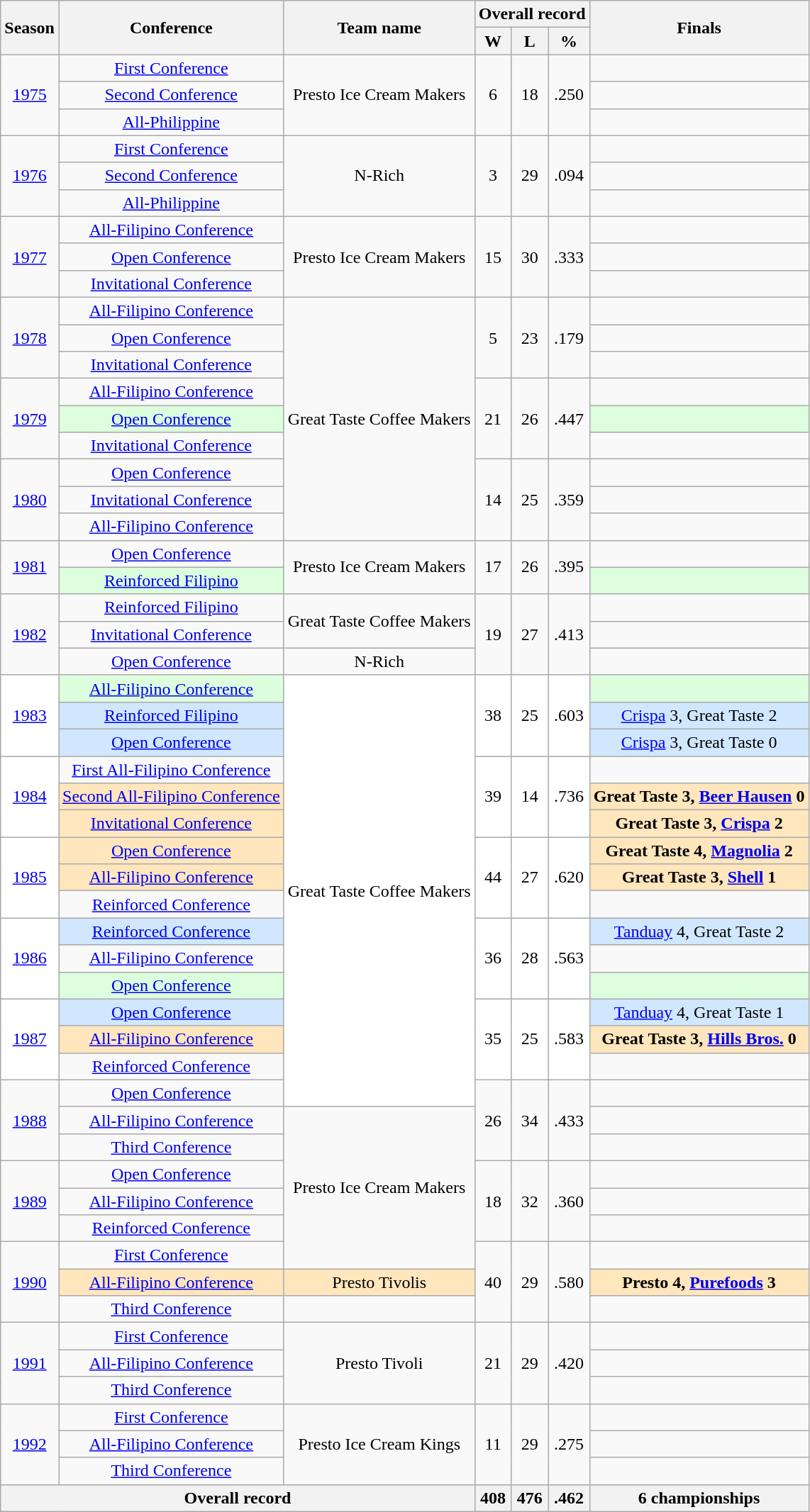<table class=wikitable style="text-align:center;">
<tr>
<th rowspan=2>Season</th>
<th rowspan=2>Conference</th>
<th rowspan=2>Team name</th>
<th colspan=3>Overall record</th>
<th rowspan=2>Finals</th>
</tr>
<tr>
<th>W</th>
<th>L</th>
<th>%</th>
</tr>
<tr>
<td rowspan=3><a href='#'>1975</a></td>
<td><a href='#'>First Conference</a></td>
<td rowspan=3>Presto Ice Cream Makers</td>
<td rowspan=3>6</td>
<td rowspan=3>18</td>
<td rowspan=3>.250</td>
<td></td>
</tr>
<tr>
<td><a href='#'>Second Conference</a></td>
<td></td>
</tr>
<tr>
<td><a href='#'>All-Philippine</a></td>
<td></td>
</tr>
<tr>
<td rowspan=3><a href='#'>1976</a></td>
<td><a href='#'>First Conference</a></td>
<td rowspan=3>N-Rich</td>
<td rowspan=3>3</td>
<td rowspan=3>29</td>
<td rowspan=3>.094</td>
<td></td>
</tr>
<tr>
<td><a href='#'>Second Conference</a></td>
<td></td>
</tr>
<tr>
<td><a href='#'>All-Philippine</a></td>
<td></td>
</tr>
<tr>
<td rowspan=3><a href='#'>1977</a></td>
<td><a href='#'>All-Filipino Conference</a></td>
<td rowspan=3>Presto Ice Cream Makers</td>
<td rowspan=3>15</td>
<td rowspan=3>30</td>
<td rowspan=3>.333</td>
<td></td>
</tr>
<tr>
<td><a href='#'>Open Conference</a></td>
<td></td>
</tr>
<tr>
<td><a href='#'>Invitational Conference</a></td>
<td></td>
</tr>
<tr>
<td rowspan=3><a href='#'>1978</a></td>
<td><a href='#'>All-Filipino Conference</a></td>
<td rowspan=9>Great Taste Coffee Makers</td>
<td rowspan=3>5</td>
<td rowspan=3>23</td>
<td rowspan=3>.179</td>
<td></td>
</tr>
<tr>
<td><a href='#'>Open Conference</a></td>
<td></td>
</tr>
<tr>
<td><a href='#'>Invitational Conference</a></td>
<td></td>
</tr>
<tr>
<td rowspan=3><a href='#'>1979</a></td>
<td><a href='#'>All-Filipino Conference</a></td>
<td rowspan=3>21</td>
<td rowspan=3>26</td>
<td rowspan=3>.447</td>
<td></td>
</tr>
<tr bgcolor=#DDFFDD>
<td><a href='#'>Open Conference</a></td>
<td></td>
</tr>
<tr>
<td><a href='#'>Invitational Conference</a></td>
<td></td>
</tr>
<tr>
<td rowspan=3><a href='#'>1980</a></td>
<td><a href='#'>Open Conference</a></td>
<td rowspan=3>14</td>
<td rowspan=3>25</td>
<td rowspan=3>.359</td>
<td></td>
</tr>
<tr>
<td><a href='#'>Invitational Conference</a></td>
<td></td>
</tr>
<tr>
<td><a href='#'>All-Filipino Conference</a></td>
<td></td>
</tr>
<tr>
<td rowspan=2><a href='#'>1981</a></td>
<td><a href='#'>Open Conference</a></td>
<td rowspan=2>Presto Ice Cream Makers</td>
<td rowspan=2>17</td>
<td rowspan=2>26</td>
<td rowspan=2>.395</td>
<td></td>
</tr>
<tr bgcolor=#DDFFDD>
<td><a href='#'>Reinforced Filipino</a></td>
<td></td>
</tr>
<tr>
<td rowspan=3><a href='#'>1982</a></td>
<td><a href='#'>Reinforced Filipino</a></td>
<td rowspan=2>Great Taste Coffee Makers</td>
<td rowspan=3>19</td>
<td rowspan=3>27</td>
<td rowspan=3>.413</td>
<td></td>
</tr>
<tr>
<td><a href='#'>Invitational Conference</a></td>
<td></td>
</tr>
<tr>
<td><a href='#'>Open Conference</a></td>
<td>N-Rich</td>
<td></td>
</tr>
<tr bgcolor=#DDFFDD>
<td bgcolor=white rowspan=3><a href='#'>1983</a></td>
<td><a href='#'>All-Filipino Conference</a></td>
<td bgcolor=white rowspan=16>Great Taste Coffee Makers</td>
<td bgcolor=white rowspan=3>38</td>
<td bgcolor=white rowspan=3>25</td>
<td bgcolor=white rowspan=3>.603</td>
<td></td>
</tr>
<tr bgcolor=#D0E7FF>
<td><a href='#'>Reinforced Filipino</a></td>
<td><a href='#'>Crispa</a> 3, Great Taste 2</td>
</tr>
<tr bgcolor=#D0E7FF>
<td><a href='#'>Open Conference</a></td>
<td><a href='#'>Crispa</a> 3, Great Taste 0</td>
</tr>
<tr bgcolor=>
<td bgcolor=white rowspan=3><a href='#'>1984</a></td>
<td><a href='#'>First All-Filipino Conference</a></td>
<td bgcolor=white rowspan=3>39</td>
<td bgcolor=white rowspan=3>14</td>
<td bgcolor=white rowspan=3>.736</td>
<td></td>
</tr>
<tr bgcolor=#FFE6BD>
<td><a href='#'>Second All-Filipino Conference</a></td>
<td><strong>Great Taste 3, <a href='#'>Beer Hausen</a> 0</strong></td>
</tr>
<tr bgcolor=#FFE6BD>
<td><a href='#'>Invitational Conference</a></td>
<td><strong>Great Taste 3, <a href='#'>Crispa</a> 2</strong></td>
</tr>
<tr bgcolor=#FFE6BD>
<td bgcolor=white rowspan=3><a href='#'>1985</a></td>
<td><a href='#'>Open Conference</a></td>
<td bgcolor=white rowspan=3>44</td>
<td bgcolor=white rowspan=3>27</td>
<td bgcolor=white rowspan=3>.620</td>
<td><strong>Great Taste 4, <a href='#'>Magnolia</a> 2</strong></td>
</tr>
<tr bgcolor=#FFE6BD>
<td><a href='#'>All-Filipino Conference</a></td>
<td><strong>Great Taste 3, <a href='#'>Shell</a> 1</strong></td>
</tr>
<tr>
<td><a href='#'>Reinforced Conference</a></td>
<td></td>
</tr>
<tr bgcolor=#D0E7FF>
<td bgcolor=white rowspan=3><a href='#'>1986</a></td>
<td><a href='#'>Reinforced Conference</a></td>
<td bgcolor=white rowspan=3>36</td>
<td bgcolor=white rowspan=3>28</td>
<td bgcolor=white rowspan=3>.563</td>
<td><a href='#'>Tanduay</a> 4, Great Taste 2</td>
</tr>
<tr>
<td><a href='#'>All-Filipino Conference</a></td>
<td></td>
</tr>
<tr bgcolor=#DDFFDD>
<td><a href='#'>Open Conference</a></td>
<td></td>
</tr>
<tr bgcolor=#D0E7FF>
<td bgcolor=white rowspan=3><a href='#'>1987</a></td>
<td><a href='#'>Open Conference</a></td>
<td bgcolor=white rowspan=3>35</td>
<td bgcolor=white rowspan=3>25</td>
<td bgcolor=white rowspan=3>.583</td>
<td><a href='#'>Tanduay</a> 4, Great Taste 1</td>
</tr>
<tr bgcolor=#FFE6BD>
<td><a href='#'>All-Filipino Conference</a></td>
<td><strong>Great Taste 3, <a href='#'>Hills Bros.</a> 0</strong></td>
</tr>
<tr>
<td><a href='#'>Reinforced Conference</a></td>
<td></td>
</tr>
<tr>
<td rowspan=3><a href='#'>1988</a></td>
<td><a href='#'>Open Conference</a></td>
<td rowspan=3>26</td>
<td rowspan=3>34</td>
<td rowspan=3>.433</td>
<td></td>
</tr>
<tr>
<td><a href='#'>All-Filipino Conference</a></td>
<td rowspan=6>Presto Ice Cream Makers</td>
</tr>
<tr>
<td><a href='#'>Third Conference</a></td>
<td></td>
</tr>
<tr>
<td rowspan=3><a href='#'>1989</a></td>
<td><a href='#'>Open Conference</a></td>
<td rowspan=3>18</td>
<td rowspan=3>32</td>
<td rowspan=3>.360</td>
<td></td>
</tr>
<tr>
<td><a href='#'>All-Filipino Conference</a></td>
<td></td>
</tr>
<tr>
<td><a href='#'>Reinforced Conference</a></td>
<td></td>
</tr>
<tr>
<td rowspan=3><a href='#'>1990</a></td>
<td><a href='#'>First Conference</a></td>
<td rowspan=3>40</td>
<td rowspan=3>29</td>
<td rowspan=3>.580</td>
<td></td>
</tr>
<tr bgcolor=#FFE6BD>
<td><a href='#'>All-Filipino Conference</a></td>
<td>Presto Tivolis</td>
<td><strong>Presto 4, <a href='#'>Purefoods</a> 3</strong></td>
</tr>
<tr>
<td><a href='#'>Third Conference</a></td>
<td></td>
<td></td>
</tr>
<tr>
<td rowspan=3><a href='#'>1991</a></td>
<td><a href='#'>First Conference</a></td>
<td rowspan=3>Presto Tivoli</td>
<td rowspan=3>21</td>
<td rowspan=3>29</td>
<td rowspan=3>.420</td>
<td></td>
</tr>
<tr>
<td><a href='#'>All-Filipino Conference</a></td>
<td></td>
</tr>
<tr>
<td><a href='#'>Third Conference</a></td>
<td></td>
</tr>
<tr>
<td rowspan=3><a href='#'>1992</a></td>
<td><a href='#'>First Conference</a></td>
<td rowspan=3>Presto Ice Cream Kings</td>
<td rowspan=3>11</td>
<td rowspan=3>29</td>
<td rowspan=3>.275</td>
<td></td>
</tr>
<tr>
<td><a href='#'>All-Filipino Conference</a></td>
<td></td>
</tr>
<tr>
<td><a href='#'>Third Conference</a></td>
<td></td>
</tr>
<tr>
<th colspan=3>Overall record</th>
<th>408</th>
<th>476</th>
<th>.462</th>
<th>6 championships</th>
</tr>
</table>
